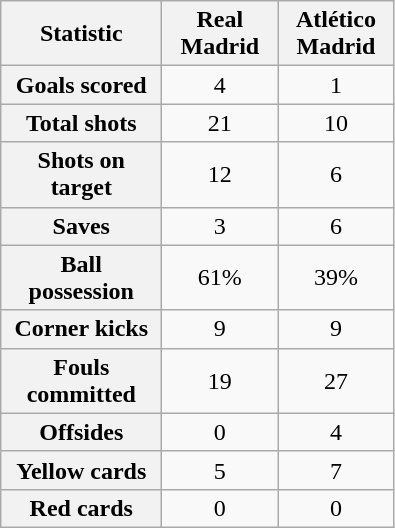<table class="wikitable plainrowheaders" style="text-align:center">
<tr>
<th scope="col" style="width:100px">Statistic</th>
<th scope="col" style="width:70px">Real Madrid</th>
<th scope="col" style="width:70px">Atlético Madrid</th>
</tr>
<tr>
<th scope=row>Goals scored</th>
<td>4</td>
<td>1</td>
</tr>
<tr>
<th scope=row>Total shots</th>
<td>21</td>
<td>10</td>
</tr>
<tr>
<th scope=row>Shots on target</th>
<td>12</td>
<td>6</td>
</tr>
<tr>
<th scope=row>Saves</th>
<td>3</td>
<td>6</td>
</tr>
<tr>
<th scope=row>Ball possession</th>
<td>61%</td>
<td>39%</td>
</tr>
<tr>
<th scope=row>Corner kicks</th>
<td>9</td>
<td>9</td>
</tr>
<tr>
<th scope=row>Fouls committed</th>
<td>19</td>
<td>27</td>
</tr>
<tr>
<th scope=row>Offsides</th>
<td>0</td>
<td>4</td>
</tr>
<tr>
<th scope=row>Yellow cards</th>
<td>5</td>
<td>7</td>
</tr>
<tr>
<th scope=row>Red cards</th>
<td>0</td>
<td>0</td>
</tr>
</table>
